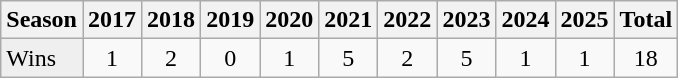<table class="wikitable" style="text-align:center">
<tr>
<th>Season</th>
<th>2017</th>
<th>2018</th>
<th>2019</th>
<th>2020</th>
<th>2021</th>
<th>2022</th>
<th>2023</th>
<th>2024</th>
<th>2025</th>
<th>Total</th>
</tr>
<tr>
<td align="left" bgcolor="efefef">Wins</td>
<td>1</td>
<td>2</td>
<td>0</td>
<td>1</td>
<td>5</td>
<td>2</td>
<td>5</td>
<td>1</td>
<td>1</td>
<td>18</td>
</tr>
</table>
